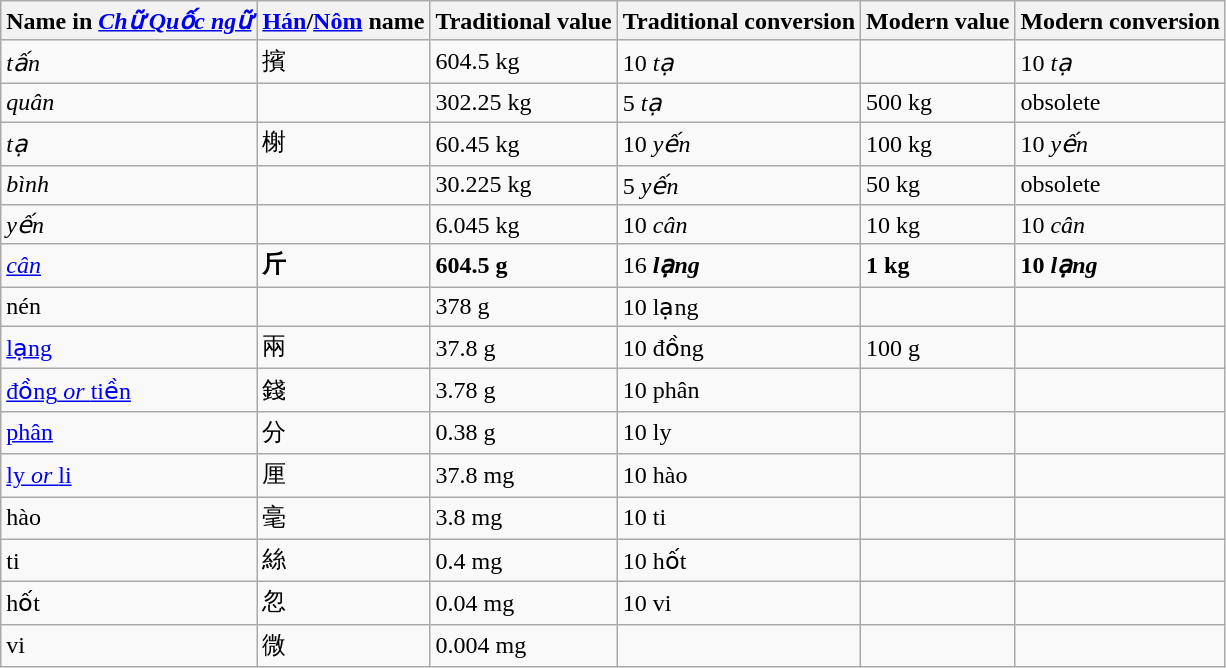<table class="wikitable">
<tr>
<th>Name in <em><a href='#'>Chữ Quốc ngữ</a></em></th>
<th><a href='#'>Hán</a>/<a href='#'>Nôm</a> name</th>
<th>Traditional value</th>
<th>Traditional conversion</th>
<th>Modern value</th>
<th>Modern conversion</th>
</tr>
<tr>
<td><em>tấn</em></td>
<td>擯</td>
<td>604.5 kg</td>
<td>10 <em>tạ</em></td>
<td></td>
<td>10 <em>tạ</em></td>
</tr>
<tr>
<td><em>quân</em></td>
<td></td>
<td>302.25 kg</td>
<td>5 <em>tạ</em></td>
<td>500 kg</td>
<td>obsolete</td>
</tr>
<tr>
<td><em>tạ</em></td>
<td>榭</td>
<td>60.45 kg</td>
<td>10 <em>yến</em></td>
<td>100 kg</td>
<td>10 <em>yến</em></td>
</tr>
<tr>
<td><em>bình</em></td>
<td></td>
<td>30.225 kg</td>
<td>5 <em>yến</em></td>
<td>50 kg</td>
<td>obsolete</td>
</tr>
<tr>
<td><em>yến</em></td>
<td></td>
<td>6.045 kg</td>
<td>10 <em>cân</em></td>
<td>10 kg</td>
<td>10 <em>cân</em></td>
</tr>
<tr>
<td><em><a href='#'>cân</a></em></td>
<td><strong>斤</strong></td>
<td><strong>604.5 g</strong></td>
<td>16 <strong><em>lạng</em></strong></td>
<td><strong>1 kg</strong></td>
<td><strong>10 <em>lạng<strong><em></td>
</tr>
<tr>
<td></em>nén<em></td>
<td></td>
<td>378 g</td>
<td>10 </em>lạng<em></td>
<td></td>
<td></td>
</tr>
<tr>
<td></em><a href='#'>lạng</a><em></td>
<td>兩</td>
<td>37.8 g</td>
<td>10 </em>đồng<em></td>
<td>100 g</td>
<td></td>
</tr>
<tr>
<td><a href='#'></em>đồng<em> or </em>tiền<em></a></td>
<td>錢</td>
<td>3.78 g</td>
<td>10 </em>phân<em></td>
<td></td>
<td></td>
</tr>
<tr>
<td></em><a href='#'>phân</a><em></td>
<td>分</td>
<td>0.38 g</td>
<td>10 </em>ly<em></td>
<td></td>
<td></td>
</tr>
<tr>
<td><a href='#'></em>ly<em> or </em>li<em></a></td>
<td>厘</td>
<td>37.8 mg</td>
<td>10 </em>hào<em></td>
<td></td>
<td></td>
</tr>
<tr>
<td></em>hào<em></td>
<td>毫</td>
<td>3.8 mg</td>
<td>10 </em>ti<em></td>
<td></td>
<td></td>
</tr>
<tr>
<td></em>ti<em></td>
<td>絲</td>
<td>0.4 mg</td>
<td>10 </em>hốt<em></td>
<td></td>
<td></td>
</tr>
<tr>
<td></em>hốt<em></td>
<td>忽</td>
<td>0.04 mg</td>
<td>10 </em>vi<em></td>
<td></td>
<td></td>
</tr>
<tr>
<td></em>vi<em></td>
<td>微</td>
<td>0.004 mg</td>
<td></td>
<td></td>
<td></td>
</tr>
</table>
